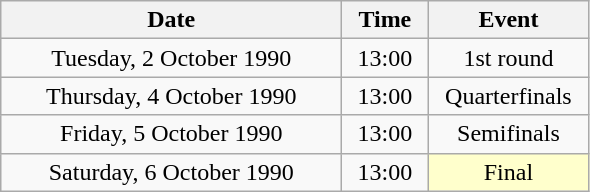<table class = "wikitable" style="text-align:center;">
<tr>
<th width=220>Date</th>
<th width=50>Time</th>
<th width=100>Event</th>
</tr>
<tr>
<td>Tuesday, 2 October 1990</td>
<td>13:00</td>
<td>1st round</td>
</tr>
<tr>
<td>Thursday, 4 October 1990</td>
<td>13:00</td>
<td>Quarterfinals</td>
</tr>
<tr>
<td>Friday, 5 October 1990</td>
<td>13:00</td>
<td>Semifinals</td>
</tr>
<tr>
<td>Saturday, 6 October 1990</td>
<td>13:00</td>
<td bgcolor=ffffcc>Final</td>
</tr>
</table>
